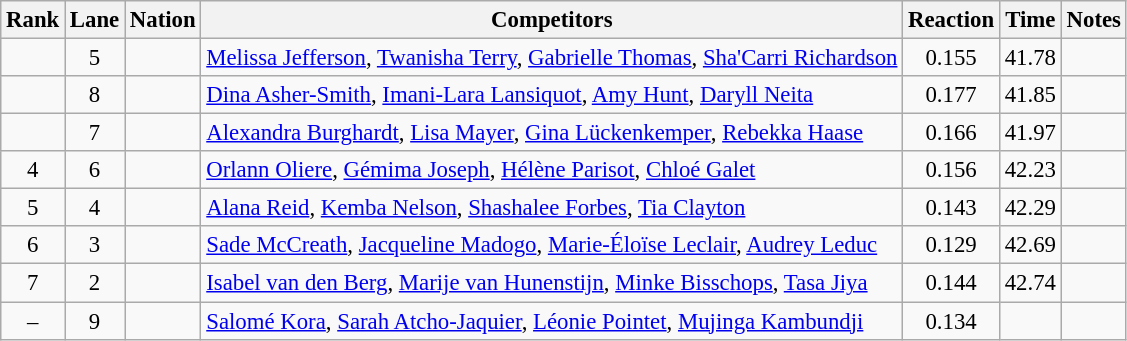<table class="wikitable sortable" style="text-align:center; font-size:95%">
<tr>
<th>Rank</th>
<th>Lane</th>
<th>Nation</th>
<th>Competitors</th>
<th>Reaction</th>
<th>Time</th>
<th>Notes</th>
</tr>
<tr>
<td></td>
<td>5</td>
<td align=left></td>
<td align=left><a href='#'>Melissa Jefferson</a>, <a href='#'>Twanisha Terry</a>, <a href='#'>Gabrielle Thomas</a>, <a href='#'>Sha'Carri Richardson</a></td>
<td>0.155</td>
<td>41.78</td>
<td></td>
</tr>
<tr>
<td></td>
<td>8</td>
<td align=left></td>
<td align=left><a href='#'>Dina Asher-Smith</a>, <a href='#'>Imani-Lara Lansiquot</a>, <a href='#'>Amy Hunt</a>, <a href='#'>Daryll Neita</a></td>
<td>0.177</td>
<td>41.85</td>
<td></td>
</tr>
<tr>
<td></td>
<td>7</td>
<td align=left></td>
<td align=left><a href='#'>Alexandra Burghardt</a>, <a href='#'>Lisa Mayer</a>, <a href='#'>Gina Lückenkemper</a>, <a href='#'>Rebekka Haase</a></td>
<td>0.166</td>
<td>41.97</td>
<td></td>
</tr>
<tr>
<td>4</td>
<td>6</td>
<td align=left></td>
<td align=left><a href='#'>Orlann Oliere</a>, <a href='#'>Gémima Joseph</a>, <a href='#'>Hélène Parisot</a>, <a href='#'>Chloé Galet</a></td>
<td>0.156</td>
<td>42.23</td>
<td></td>
</tr>
<tr>
<td>5</td>
<td>4</td>
<td align=left></td>
<td align=left><a href='#'>Alana Reid</a>, <a href='#'>Kemba Nelson</a>, <a href='#'>Shashalee Forbes</a>, <a href='#'>Tia Clayton</a></td>
<td>0.143</td>
<td>42.29</td>
<td></td>
</tr>
<tr>
<td>6</td>
<td>3</td>
<td align=left></td>
<td align=left><a href='#'>Sade McCreath</a>, <a href='#'>Jacqueline Madogo</a>, <a href='#'>Marie-Éloïse Leclair</a>, <a href='#'>Audrey Leduc</a></td>
<td>0.129</td>
<td>42.69</td>
<td></td>
</tr>
<tr>
<td>7</td>
<td>2</td>
<td align=left></td>
<td align=left><a href='#'>Isabel van den Berg</a>, <a href='#'>Marije van Hunenstijn</a>, <a href='#'>Minke Bisschops</a>, <a href='#'>Tasa Jiya</a></td>
<td>0.144</td>
<td>42.74</td>
<td></td>
</tr>
<tr>
<td>–</td>
<td>9</td>
<td align=left></td>
<td align=left><a href='#'>Salomé Kora</a>, <a href='#'>Sarah Atcho-Jaquier</a>, <a href='#'>Léonie Pointet</a>, <a href='#'>Mujinga Kambundji</a></td>
<td>0.134</td>
<td></td>
<td></td>
</tr>
</table>
